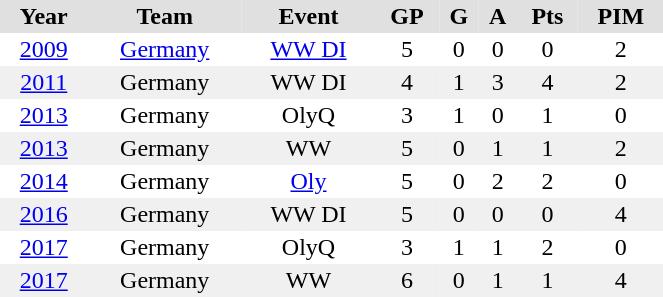<table BORDER="0" CELLPADDING="2" CELLSPACING="0" width="35%">
<tr ALIGN="center" bgcolor="#e0e0e0">
<th>Year</th>
<th>Team</th>
<th>Event</th>
<th>GP</th>
<th>G</th>
<th>A</th>
<th>Pts</th>
<th>PIM</th>
</tr>
<tr ALIGN="center">
<td><a href='#'>2009</a></td>
<td><a href='#'>Germany</a></td>
<td><a href='#'>WW DI</a></td>
<td>5</td>
<td>0</td>
<td>0</td>
<td>0</td>
<td>2</td>
</tr>
<tr ALIGN="center" bgcolor="#f0f0f0">
<td><a href='#'>2011</a></td>
<td>Germany</td>
<td>WW DI</td>
<td>4</td>
<td>1</td>
<td>3</td>
<td>4</td>
<td>2</td>
</tr>
<tr ALIGN="center">
<td><a href='#'>2013</a></td>
<td>Germany</td>
<td>OlyQ</td>
<td>3</td>
<td>1</td>
<td>0</td>
<td>1</td>
<td>0</td>
</tr>
<tr ALIGN="center" bgcolor="#f0f0f0">
<td><a href='#'>2013</a></td>
<td>Germany</td>
<td>WW</td>
<td>5</td>
<td>0</td>
<td>1</td>
<td>1</td>
<td>2</td>
</tr>
<tr ALIGN="center">
<td><a href='#'>2014</a></td>
<td>Germany</td>
<td><a href='#'>Oly</a></td>
<td>5</td>
<td>0</td>
<td>2</td>
<td>2</td>
<td>0</td>
</tr>
<tr ALIGN="center" bgcolor="#f0f0f0">
<td><a href='#'>2016</a></td>
<td>Germany</td>
<td>WW DI</td>
<td>5</td>
<td>0</td>
<td>0</td>
<td>0</td>
<td>4</td>
</tr>
<tr ALIGN="center">
<td><a href='#'>2017</a></td>
<td>Germany</td>
<td>OlyQ</td>
<td>3</td>
<td>1</td>
<td>1</td>
<td>2</td>
<td>0</td>
</tr>
<tr ALIGN="center" bgcolor="#f0f0f0">
<td><a href='#'>2017</a></td>
<td>Germany</td>
<td>WW</td>
<td>6</td>
<td>0</td>
<td>1</td>
<td>1</td>
<td>4</td>
</tr>
</table>
